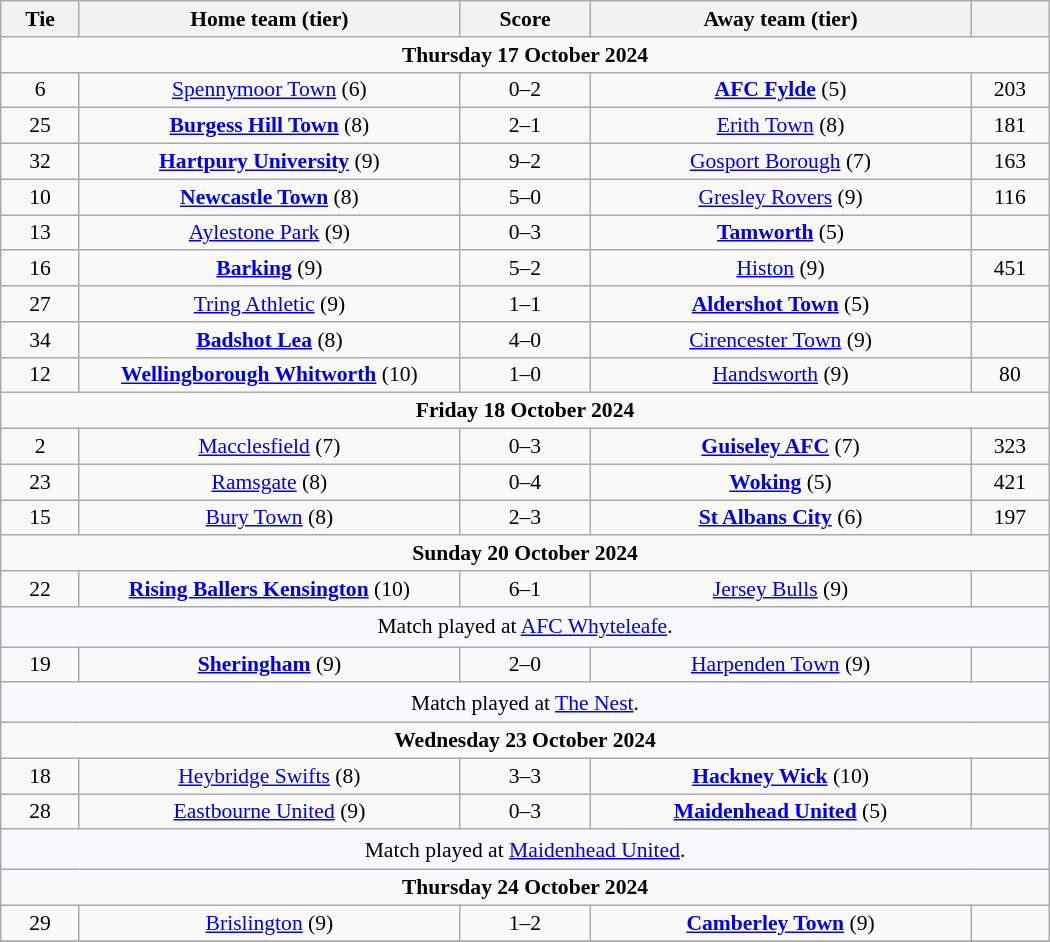<table class="wikitable" style="width:700px;text-align:center;font-size:90%">
<tr>
<th scope="col" style="width: 7.50%">Tie</th>
<th scope="col" style="width:36.25%">Home team (tier)</th>
<th scope="col" style="width:12.50%">Score</th>
<th scope="col" style="width:36.25%">Away team (tier)</th>
<th scope="col" style="width: 7.50%"></th>
</tr>
<tr>
<td colspan="5"><strong>Thursday 17 October 2024</strong></td>
</tr>
<tr>
<td>6</td>
<td><a href='#'>Spennymoor Town</a> (6)</td>
<td>0–2</td>
<td><strong><a href='#'>AFC Fylde</a></strong> (5)</td>
<td>203</td>
</tr>
<tr>
<td>25</td>
<td><strong><a href='#'>Burgess Hill Town</a></strong> (8)</td>
<td>2–1</td>
<td><a href='#'>Erith Town</a> (8)</td>
<td>181</td>
</tr>
<tr>
<td>32</td>
<td><strong><a href='#'>Hartpury University</a></strong> (9)</td>
<td>9–2</td>
<td><a href='#'>Gosport Borough</a> (7)</td>
<td>163</td>
</tr>
<tr>
<td>10</td>
<td><strong><a href='#'>Newcastle Town</a></strong> (8)</td>
<td>5–0</td>
<td><a href='#'>Gresley Rovers</a> (9)</td>
<td>116</td>
</tr>
<tr>
<td>13</td>
<td><a href='#'>Aylestone Park</a> (9)</td>
<td>0–3</td>
<td><strong><a href='#'>Tamworth</a></strong> (5)</td>
<td></td>
</tr>
<tr>
<td>16</td>
<td><strong><a href='#'>Barking</a></strong> (9)</td>
<td>5–2</td>
<td><a href='#'>Histon</a> (9)</td>
<td>451</td>
</tr>
<tr>
<td>27</td>
<td><a href='#'> Tring Athletic</a> (9)</td>
<td>1–1 </td>
<td><strong><a href='#'>Aldershot Town</a></strong> (5)</td>
<td></td>
</tr>
<tr>
<td>34</td>
<td><strong><a href='#'>Badshot Lea</a></strong> (8)</td>
<td>4–0</td>
<td><a href='#'>Cirencester Town</a> (9)</td>
<td></td>
</tr>
<tr>
<td>12</td>
<td><strong><a href='#'>Wellingborough Whitworth</a></strong> (10)</td>
<td>1–0</td>
<td><a href='#'>Handsworth</a> (9)</td>
<td>80</td>
</tr>
<tr>
<td colspan="5"><strong>Friday 18 October 2024</strong></td>
</tr>
<tr>
<td>2</td>
<td><a href='#'>Macclesfield</a> (7)</td>
<td>0–3</td>
<td><strong><a href='#'>Guiseley AFC</a></strong> (7)</td>
<td>323</td>
</tr>
<tr>
<td>23</td>
<td><a href='#'>Ramsgate</a> (8)</td>
<td>0–4</td>
<td><strong><a href='#'>Woking</a></strong> (5)</td>
<td>421</td>
</tr>
<tr>
<td>15</td>
<td><a href='#'>Bury Town</a> (8)</td>
<td>2–3</td>
<td><strong><a href='#'>St Albans City</a></strong> (6)</td>
<td>197</td>
</tr>
<tr>
<td colspan="5"><strong>Sunday 20 October 2024</strong></td>
</tr>
<tr>
<td>22</td>
<td><strong><a href='#'>Rising Ballers Kensington</a></strong> (10)</td>
<td>6–1</td>
<td><a href='#'>Jersey Bulls</a> (9)</td>
<td></td>
</tr>
<tr>
<td colspan="5" style="background:GhostWhite;height:20px;text-align:center">Match played at <a href='#'>AFC Whyteleafe</a>.</td>
</tr>
<tr>
<td>19</td>
<td><strong><a href='#'>Sheringham</a></strong> (9)</td>
<td>2–0</td>
<td><a href='#'>Harpenden Town</a> (9)</td>
<td></td>
</tr>
<tr>
<td colspan="5" style="background:GhostWhite;height:20px;text-align:center">Match played at <a href='#'>The Nest</a>.</td>
</tr>
<tr>
<td colspan="5"><strong>Wednesday 23 October 2024</strong></td>
</tr>
<tr>
<td>18</td>
<td><a href='#'>Heybridge Swifts</a> (8)</td>
<td>3–3 </td>
<td><strong><a href='#'>Hackney Wick</a></strong> (10)</td>
<td></td>
</tr>
<tr>
<td>28</td>
<td><a href='#'>Eastbourne United</a> (9)</td>
<td>0–3</td>
<td><strong><a href='#'>Maidenhead United</a></strong> (5)</td>
<td></td>
</tr>
<tr>
<td colspan="5" style="background:GhostWhite;height:20px;text-align:center">Match played at <a href='#'>Maidenhead United</a>.</td>
</tr>
<tr>
<td colspan="5"><strong>Thursday 24 October 2024</strong></td>
</tr>
<tr>
<td>29</td>
<td><a href='#'>Brislington</a> (9)</td>
<td>1–2</td>
<td><strong><a href='#'>Camberley Town</a></strong> (9)</td>
<td></td>
</tr>
<tr>
</tr>
</table>
